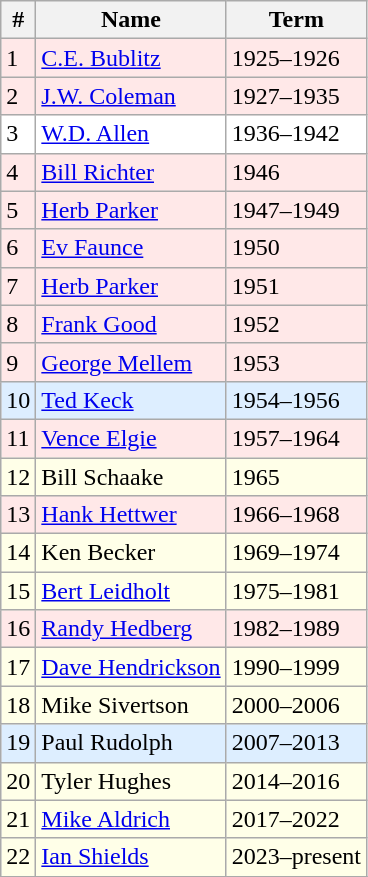<table class=wikitable>
<tr>
<th>#</th>
<th>Name</th>
<th>Term</th>
</tr>
<tr bgcolor=#FFE8E8>
<td>1</td>
<td><a href='#'>C.E. Bublitz</a></td>
<td>1925–1926</td>
</tr>
<tr bgcolor=#FFE8E8>
<td>2</td>
<td><a href='#'>J.W. Coleman</a></td>
<td>1927–1935</td>
</tr>
<tr bgcolor=#FFFFFF>
<td>3</td>
<td><a href='#'>W.D. Allen</a></td>
<td>1936–1942</td>
</tr>
<tr bgcolor=#FFE8E8>
<td>4</td>
<td><a href='#'>Bill Richter</a></td>
<td>1946</td>
</tr>
<tr bgcolor=#FFE8E8>
<td>5</td>
<td><a href='#'>Herb Parker</a></td>
<td>1947–1949</td>
</tr>
<tr bgcolor=#FFE8E8>
<td>6</td>
<td><a href='#'>Ev Faunce</a></td>
<td>1950</td>
</tr>
<tr bgcolor=#FFE8E8>
<td>7</td>
<td><a href='#'>Herb Parker</a></td>
<td>1951</td>
</tr>
<tr bgcolor=#FFE8E8>
<td>8</td>
<td><a href='#'>Frank Good</a></td>
<td>1952</td>
</tr>
<tr bgcolor=#FFE8E8>
<td>9</td>
<td><a href='#'>George Mellem</a></td>
<td>1953</td>
</tr>
<tr bgcolor=#DDEEFF>
<td>10</td>
<td><a href='#'>Ted Keck</a></td>
<td>1954–1956</td>
</tr>
<tr bgcolor=#FFE8E8>
<td>11</td>
<td><a href='#'>Vence Elgie</a></td>
<td>1957–1964</td>
</tr>
<tr bgcolor=#FFFFE8>
<td>12</td>
<td>Bill Schaake</td>
<td>1965</td>
</tr>
<tr bgcolor=#FFE8E8>
<td>13</td>
<td><a href='#'>Hank Hettwer</a></td>
<td>1966–1968</td>
</tr>
<tr bgcolor=#FFFFE8>
<td>14</td>
<td>Ken Becker</td>
<td>1969–1974</td>
</tr>
<tr bgcolor=#FFFFE8>
<td>15</td>
<td><a href='#'>Bert Leidholt</a></td>
<td>1975–1981</td>
</tr>
<tr bgcolor=#FFE8E8>
<td>16</td>
<td><a href='#'>Randy Hedberg</a></td>
<td>1982–1989</td>
</tr>
<tr bgcolor=#FFFFE8>
<td>17</td>
<td><a href='#'>Dave Hendrickson</a></td>
<td>1990–1999</td>
</tr>
<tr bgcolor=#FFFFE8>
<td>18</td>
<td>Mike Sivertson</td>
<td>2000–2006</td>
</tr>
<tr bgcolor=#DDEEFF>
<td>19</td>
<td>Paul Rudolph</td>
<td>2007–2013</td>
</tr>
<tr bgcolor=#FFFFE8>
<td>20</td>
<td>Tyler Hughes</td>
<td>2014–2016</td>
</tr>
<tr bgcolor=#FFFFE8>
<td>21</td>
<td><a href='#'>Mike Aldrich</a></td>
<td>2017–2022</td>
</tr>
<tr bgcolor=#FFFFE8>
<td>22</td>
<td><a href='#'>Ian Shields</a></td>
<td>2023–present</td>
</tr>
<tr bgcolor=#FFFFE8>
</tr>
</table>
